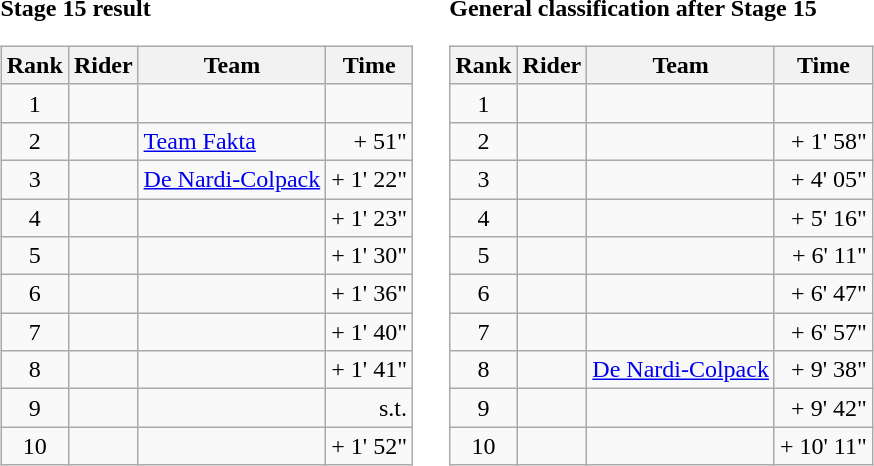<table>
<tr>
<td><strong>Stage 15 result</strong><br><table class="wikitable">
<tr>
<th scope="col">Rank</th>
<th scope="col">Rider</th>
<th scope="col">Team</th>
<th scope="col">Time</th>
</tr>
<tr>
<td style="text-align:center;">1</td>
<td></td>
<td></td>
<td style="text-align:right;"></td>
</tr>
<tr>
<td style="text-align:center;">2</td>
<td></td>
<td><a href='#'>Team Fakta</a></td>
<td style="text-align:right;">+ 51"</td>
</tr>
<tr>
<td style="text-align:center;">3</td>
<td></td>
<td><a href='#'>De Nardi-Colpack</a></td>
<td style="text-align:right;">+ 1' 22"</td>
</tr>
<tr>
<td style="text-align:center;">4</td>
<td></td>
<td></td>
<td style="text-align:right;">+ 1' 23"</td>
</tr>
<tr>
<td style="text-align:center;">5</td>
<td></td>
<td></td>
<td style="text-align:right;">+ 1' 30"</td>
</tr>
<tr>
<td style="text-align:center;">6</td>
<td></td>
<td></td>
<td style="text-align:right;">+ 1' 36"</td>
</tr>
<tr>
<td style="text-align:center;">7</td>
<td></td>
<td></td>
<td style="text-align:right;">+ 1' 40"</td>
</tr>
<tr>
<td style="text-align:center;">8</td>
<td></td>
<td></td>
<td style="text-align:right;">+ 1' 41"</td>
</tr>
<tr>
<td style="text-align:center;">9</td>
<td></td>
<td></td>
<td style="text-align:right;">s.t.</td>
</tr>
<tr>
<td style="text-align:center;">10</td>
<td></td>
<td></td>
<td style="text-align:right;">+ 1' 52"</td>
</tr>
</table>
</td>
<td></td>
<td><strong>General classification after Stage 15</strong><br><table class="wikitable">
<tr>
<th scope="col">Rank</th>
<th scope="col">Rider</th>
<th scope="col">Team</th>
<th scope="col">Time</th>
</tr>
<tr>
<td style="text-align:center;">1</td>
<td></td>
<td></td>
<td style="text-align:right;"></td>
</tr>
<tr>
<td style="text-align:center;">2</td>
<td></td>
<td></td>
<td style="text-align:right;">+ 1' 58"</td>
</tr>
<tr>
<td style="text-align:center;">3</td>
<td></td>
<td></td>
<td style="text-align:right;">+ 4' 05"</td>
</tr>
<tr>
<td style="text-align:center;">4</td>
<td></td>
<td></td>
<td style="text-align:right;">+ 5' 16"</td>
</tr>
<tr>
<td style="text-align:center;">5</td>
<td></td>
<td></td>
<td style="text-align:right;">+ 6' 11"</td>
</tr>
<tr>
<td style="text-align:center;">6</td>
<td></td>
<td></td>
<td style="text-align:right;">+ 6' 47"</td>
</tr>
<tr>
<td style="text-align:center;">7</td>
<td></td>
<td></td>
<td style="text-align:right;">+ 6' 57"</td>
</tr>
<tr>
<td style="text-align:center;">8</td>
<td></td>
<td><a href='#'>De Nardi-Colpack</a></td>
<td style="text-align:right;">+ 9' 38"</td>
</tr>
<tr>
<td style="text-align:center;">9</td>
<td></td>
<td></td>
<td style="text-align:right;">+ 9' 42"</td>
</tr>
<tr>
<td style="text-align:center;">10</td>
<td></td>
<td></td>
<td style="text-align:right;">+ 10' 11"</td>
</tr>
</table>
</td>
</tr>
</table>
